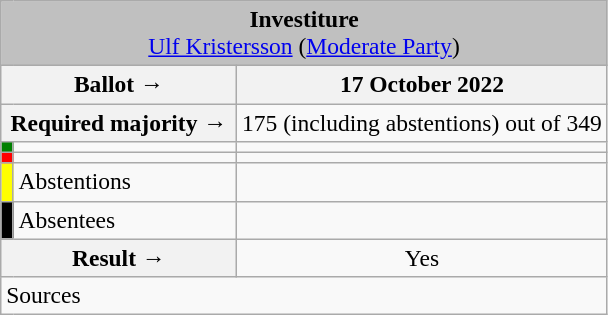<table class="wikitable" style="text-align:center; font-size:98%;">
<tr>
<td colspan="3" align="center" bgcolor="#C0C0C0"><strong>Investiture</strong><br><a href='#'>Ulf Kristersson</a> (<a href='#'>Moderate Party</a>)</td>
</tr>
<tr>
<th colspan="2" style="width:150px;">Ballot →</th>
<th>17 October 2022</th>
</tr>
<tr>
<th colspan="2">Required majority →</th>
<td>175 (including abstentions) out of 349</td>
</tr>
<tr>
<th style="width:1px; background:green;"></th>
<td style="text-align:left;"></td>
<td></td>
</tr>
<tr>
<th style="background:red;"></th>
<td style="text-align:left;"></td>
<td></td>
</tr>
<tr>
<th style="background:yellow;"></th>
<td style="text-align:left;">Abstentions</td>
<td></td>
</tr>
<tr>
<th style="background:black;"></th>
<td style="text-align:left;">Absentees</td>
<td></td>
</tr>
<tr>
<th colspan="2">Result →</th>
<td>Yes </td>
</tr>
<tr>
<td style="text-align:left;" colspan="3">Sources</td>
</tr>
</table>
